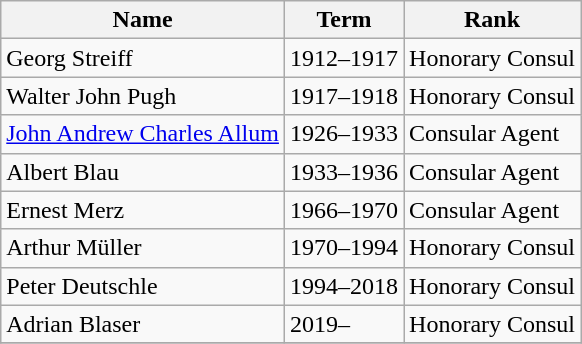<table class="wikitable">
<tr>
<th>Name</th>
<th>Term</th>
<th>Rank</th>
</tr>
<tr>
<td>Georg Streiff</td>
<td>1912–1917</td>
<td>Honorary Consul</td>
</tr>
<tr>
<td>Walter John Pugh</td>
<td>1917–1918</td>
<td>Honorary Consul</td>
</tr>
<tr>
<td><a href='#'>John Andrew Charles Allum</a></td>
<td>1926–1933</td>
<td>Consular Agent</td>
</tr>
<tr>
<td>Albert Blau</td>
<td>1933–1936</td>
<td>Consular Agent</td>
</tr>
<tr>
<td>Ernest Merz</td>
<td>1966–1970</td>
<td>Consular Agent</td>
</tr>
<tr>
<td>Arthur Müller</td>
<td>1970–1994</td>
<td>Honorary Consul</td>
</tr>
<tr>
<td>Peter Deutschle</td>
<td>1994–2018</td>
<td>Honorary Consul</td>
</tr>
<tr>
<td>Adrian Blaser</td>
<td>2019–</td>
<td>Honorary Consul</td>
</tr>
<tr>
</tr>
</table>
